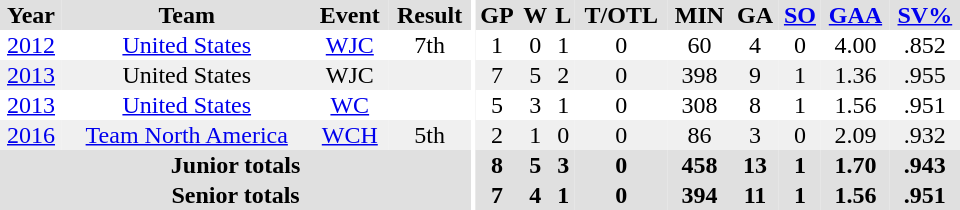<table border="0" cellpadding="1" cellspacing="0" ID="Table3" style="text-align:center; width:40em">
<tr ALIGN="center" bgcolor="#e0e0e0">
<th>Year</th>
<th>Team</th>
<th>Event</th>
<th>Result</th>
<th rowspan="99" bgcolor="#ffffff"></th>
<th>GP</th>
<th>W</th>
<th>L</th>
<th>T/OTL</th>
<th>MIN</th>
<th>GA</th>
<th><a href='#'>SO</a></th>
<th><a href='#'>GAA</a></th>
<th><a href='#'>SV%</a></th>
</tr>
<tr ALIGN="center">
<td><a href='#'>2012</a></td>
<td><a href='#'>United States</a></td>
<td><a href='#'>WJC</a></td>
<td>7th</td>
<td>1</td>
<td>0</td>
<td>1</td>
<td>0</td>
<td>60</td>
<td>4</td>
<td>0</td>
<td>4.00</td>
<td>.852</td>
</tr>
<tr ALIGN="center" bgcolor="#f0f0f0">
<td><a href='#'>2013</a></td>
<td>United States</td>
<td>WJC</td>
<td></td>
<td>7</td>
<td>5</td>
<td>2</td>
<td>0</td>
<td>398</td>
<td>9</td>
<td>1</td>
<td>1.36</td>
<td>.955</td>
</tr>
<tr ALIGN="center">
<td><a href='#'>2013</a></td>
<td><a href='#'>United States</a></td>
<td><a href='#'>WC</a></td>
<td></td>
<td>5</td>
<td>3</td>
<td>1</td>
<td>0</td>
<td>308</td>
<td>8</td>
<td>1</td>
<td>1.56</td>
<td>.951</td>
</tr>
<tr>
</tr>
<tr ALIGN="center" bgcolor="#f0f0f0">
<td><a href='#'>2016</a></td>
<td><a href='#'>Team North America</a></td>
<td><a href='#'>WCH</a></td>
<td>5th</td>
<td>2</td>
<td>1</td>
<td>0</td>
<td>0</td>
<td>86</td>
<td>3</td>
<td>0</td>
<td>2.09</td>
<td>.932</td>
</tr>
<tr ALIGN="center" bgcolor="#e0e0e0">
<th colspan=4>Junior totals</th>
<th>8</th>
<th>5</th>
<th>3</th>
<th>0</th>
<th>458</th>
<th>13</th>
<th>1</th>
<th>1.70</th>
<th>.943</th>
</tr>
<tr ALIGN="center" bgcolor="#e0e0e0">
<th colspan=4>Senior totals</th>
<th>7</th>
<th>4</th>
<th>1</th>
<th>0</th>
<th>394</th>
<th>11</th>
<th>1</th>
<th>1.56</th>
<th>.951</th>
</tr>
</table>
